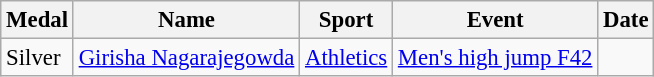<table class="wikitable sortable" style="font-size: 95%">
<tr>
<th>Medal</th>
<th>Name</th>
<th>Sport</th>
<th>Event</th>
<th>Date</th>
</tr>
<tr>
<td> Silver</td>
<td><a href='#'>Girisha Nagarajegowda</a></td>
<td><a href='#'>Athletics</a></td>
<td><a href='#'>Men's high jump F42</a></td>
<td></td>
</tr>
</table>
